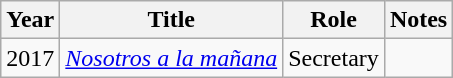<table class="wikitable";>
<tr>
<th>Year</th>
<th>Title</th>
<th>Role</th>
<th>Notes</th>
</tr>
<tr>
<td>2017</td>
<td><em><a href='#'>Nosotros a la mañana</a></em></td>
<td>Secretary</td>
<td></td>
</tr>
</table>
